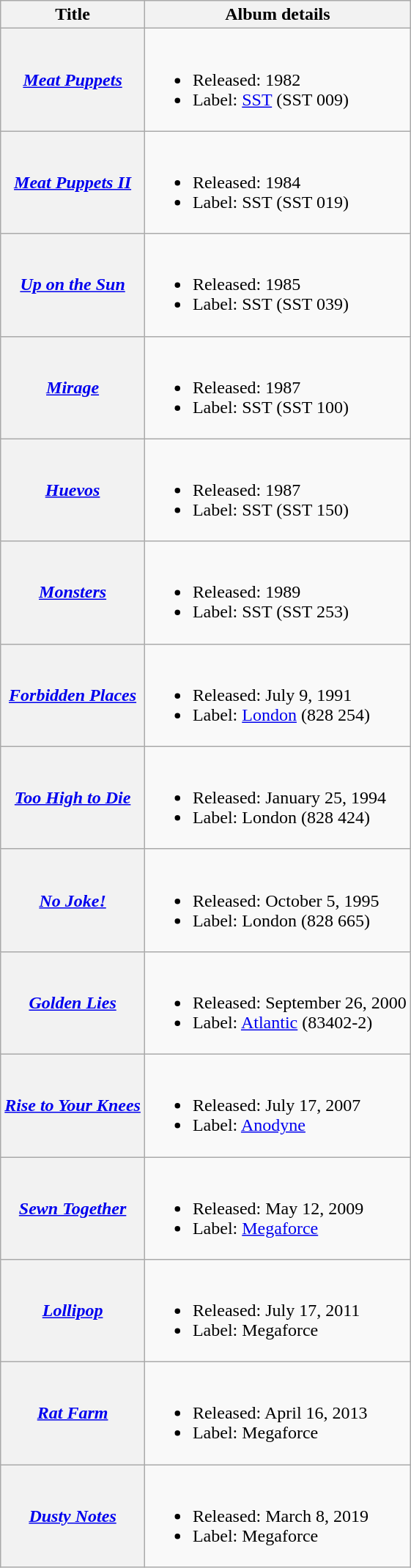<table class="wikitable plainrowheaders">
<tr>
<th>Title</th>
<th>Album details</th>
</tr>
<tr>
<th scope="row"><em><a href='#'>Meat Puppets</a></em></th>
<td><br><ul><li>Released: 1982</li><li>Label: <a href='#'>SST</a> (SST 009)</li></ul></td>
</tr>
<tr>
<th scope="row"><em><a href='#'>Meat Puppets II</a></em></th>
<td><br><ul><li>Released: 1984</li><li>Label: SST (SST 019)</li></ul></td>
</tr>
<tr>
<th scope="row"><em><a href='#'>Up on the Sun</a></em></th>
<td><br><ul><li>Released: 1985</li><li>Label: SST (SST 039)</li></ul></td>
</tr>
<tr>
<th scope="row"><em><a href='#'>Mirage</a></em></th>
<td><br><ul><li>Released: 1987</li><li>Label: SST (SST 100)</li></ul></td>
</tr>
<tr>
<th scope="row"><em><a href='#'>Huevos</a></em></th>
<td><br><ul><li>Released: 1987</li><li>Label: SST (SST 150)</li></ul></td>
</tr>
<tr>
<th scope="row"><em><a href='#'>Monsters</a></em></th>
<td><br><ul><li>Released: 1989</li><li>Label: SST (SST 253)</li></ul></td>
</tr>
<tr>
<th scope="row"><em><a href='#'>Forbidden Places</a></em></th>
<td><br><ul><li>Released: July 9, 1991</li><li>Label: <a href='#'>London</a> (828 254)</li></ul></td>
</tr>
<tr>
<th scope="row"><em><a href='#'>Too High to Die</a></em></th>
<td><br><ul><li>Released: January 25, 1994</li><li>Label: London (828 424)</li></ul></td>
</tr>
<tr>
<th scope="row"><em><a href='#'>No Joke!</a></em></th>
<td><br><ul><li>Released: October 5, 1995</li><li>Label: London (828 665)</li></ul></td>
</tr>
<tr>
<th scope="row"><em><a href='#'>Golden Lies</a></em></th>
<td><br><ul><li>Released: September 26, 2000</li><li>Label: <a href='#'>Atlantic</a> (83402-2)</li></ul></td>
</tr>
<tr>
<th scope="row"><em><a href='#'>Rise to Your Knees</a></em></th>
<td><br><ul><li>Released: July 17, 2007</li><li>Label: <a href='#'>Anodyne</a></li></ul></td>
</tr>
<tr>
<th scope="row"><em><a href='#'>Sewn Together</a></em></th>
<td><br><ul><li>Released: May 12, 2009</li><li>Label: <a href='#'>Megaforce</a></li></ul></td>
</tr>
<tr>
<th scope="row"><em><a href='#'>Lollipop</a></em></th>
<td><br><ul><li>Released: July 17, 2011</li><li>Label: Megaforce</li></ul></td>
</tr>
<tr>
<th scope="row"><em><a href='#'>Rat Farm</a></em></th>
<td><br><ul><li>Released: April 16, 2013</li><li>Label: Megaforce</li></ul></td>
</tr>
<tr>
<th scope="row"><em><a href='#'>Dusty Notes</a></em></th>
<td><br><ul><li>Released: March 8, 2019</li><li>Label: Megaforce</li></ul></td>
</tr>
</table>
